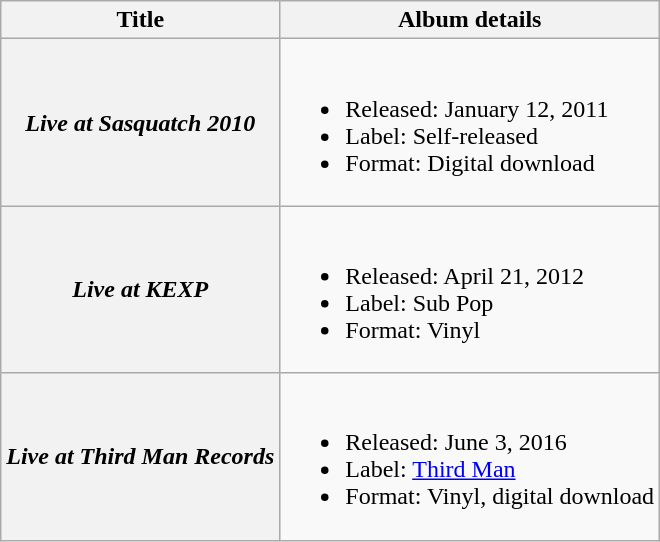<table class="wikitable plainrowheaders">
<tr>
<th scope="col">Title</th>
<th scope="col">Album details</th>
</tr>
<tr>
<th scope="row"><em>Live at Sasquatch 2010</em></th>
<td><br><ul><li>Released: January 12, 2011</li><li>Label: Self-released</li><li>Format: Digital download</li></ul></td>
</tr>
<tr>
<th scope="row"><em>Live at KEXP</em></th>
<td><br><ul><li>Released: April 21, 2012</li><li>Label: Sub Pop</li><li>Format: Vinyl</li></ul></td>
</tr>
<tr>
<th scope="row"><em>Live at Third Man Records</em></th>
<td><br><ul><li>Released: June 3, 2016</li><li>Label: <a href='#'>Third Man</a></li><li>Format: Vinyl, digital download</li></ul></td>
</tr>
</table>
